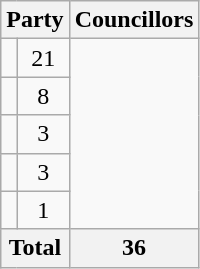<table class="wikitable">
<tr>
<th colspan=2>Party</th>
<th>Councillors</th>
</tr>
<tr>
<td></td>
<td align=center>21</td>
</tr>
<tr>
<td></td>
<td align=center>8</td>
</tr>
<tr>
<td></td>
<td align=center>3</td>
</tr>
<tr>
<td></td>
<td align=center>3</td>
</tr>
<tr>
<td></td>
<td align=center>1</td>
</tr>
<tr>
<th colspan=2>Total</th>
<th align=center>36</th>
</tr>
</table>
